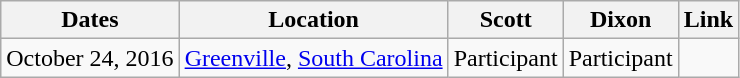<table class="wikitable" style="text-align:center">
<tr>
<th>Dates</th>
<th>Location</th>
<th>Scott</th>
<th>Dixon</th>
<th>Link</th>
</tr>
<tr>
<td>October 24, 2016</td>
<td><a href='#'>Greenville</a>, <a href='#'>South Carolina</a></td>
<td>Participant</td>
<td>Participant</td>
<td align=left></td>
</tr>
</table>
